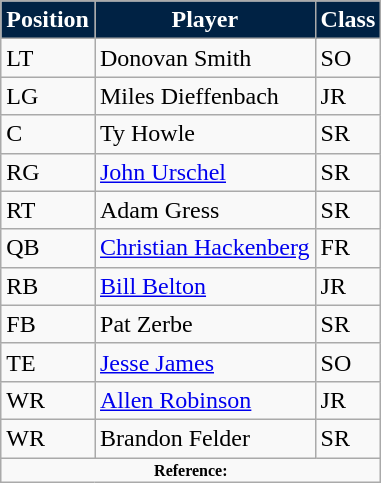<table class="wikitable">
<tr>
<th style="background:#024; color:#fff;">Position</th>
<th style="background:#024; color:#fff;">Player</th>
<th style="background:#024; color:#fff;">Class</th>
</tr>
<tr>
<td>LT</td>
<td>Donovan Smith</td>
<td>SO</td>
</tr>
<tr>
<td>LG</td>
<td>Miles Dieffenbach</td>
<td>JR</td>
</tr>
<tr>
<td>C</td>
<td>Ty Howle</td>
<td>SR</td>
</tr>
<tr>
<td>RG</td>
<td><a href='#'>John Urschel</a></td>
<td>SR</td>
</tr>
<tr>
<td>RT</td>
<td>Adam Gress</td>
<td>SR</td>
</tr>
<tr>
<td>QB</td>
<td><a href='#'>Christian Hackenberg</a></td>
<td>FR</td>
</tr>
<tr>
<td>RB</td>
<td><a href='#'>Bill Belton</a></td>
<td>JR</td>
</tr>
<tr>
<td>FB</td>
<td>Pat Zerbe</td>
<td>SR</td>
</tr>
<tr>
<td>TE</td>
<td><a href='#'>Jesse James</a></td>
<td>SO</td>
</tr>
<tr>
<td>WR</td>
<td><a href='#'>Allen Robinson</a></td>
<td>JR</td>
</tr>
<tr>
<td>WR</td>
<td>Brandon Felder</td>
<td>SR</td>
</tr>
<tr>
<td colspan="3"  style="font-size:8pt; text-align:center;"><strong>Reference:</strong></td>
</tr>
</table>
